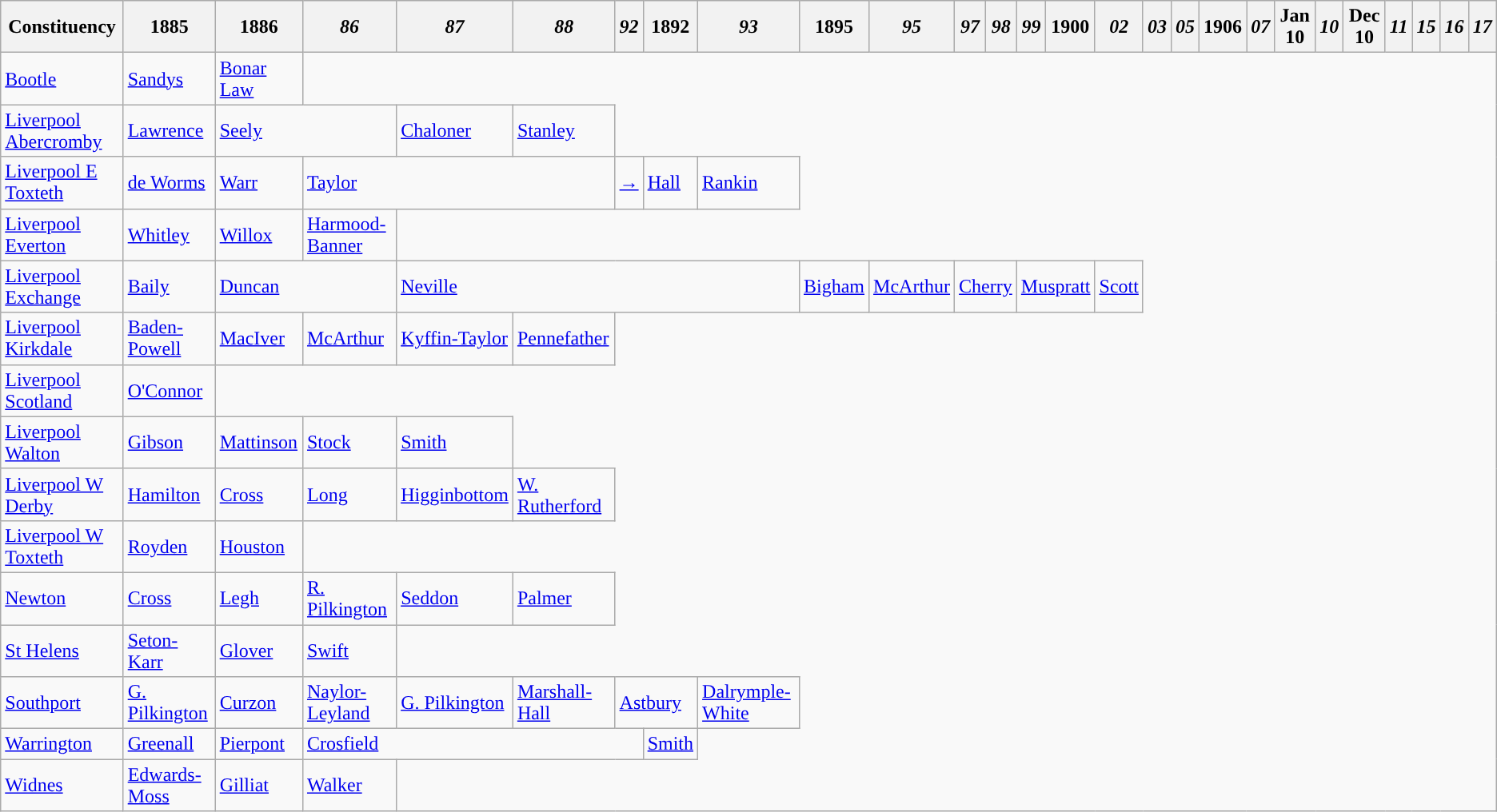<table class="wikitable">
<tr>
<th>Constituency</th>
<th>1885</th>
<th>1886</th>
<th><em>86</em></th>
<th><em>87</em></th>
<th><em>88</em></th>
<th><em>92</em></th>
<th>1892</th>
<th><em>93</em></th>
<th>1895</th>
<th><em>95</em></th>
<th><em>97</em></th>
<th><em>98</em></th>
<th><em>99</em></th>
<th>1900</th>
<th><em>02</em></th>
<th><em>03</em></th>
<th><em>05</em></th>
<th>1906</th>
<th><em>07</em></th>
<th>Jan 10</th>
<th><em>10</em></th>
<th>Dec 10</th>
<th><em>11</em></th>
<th><em>15</em></th>
<th><em>16</em></th>
<th><em>17</em></th>
</tr>
<tr>
<td><a href='#'>Bootle</a></td>
<td><a href='#'>Sandys</a></td>
<td><a href='#'>Bonar Law</a></td>
</tr>
<tr>
<td><a href='#'>Liverpool Abercromby</a></td>
<td><a href='#'>Lawrence</a></td>
<td colspan="2"><a href='#'>Seely</a></td>
<td><a href='#'>Chaloner</a></td>
<td><a href='#'>Stanley</a></td>
</tr>
<tr>
<td><a href='#'>Liverpool E Toxteth</a></td>
<td><a href='#'>de Worms</a></td>
<td><a href='#'>Warr</a></td>
<td colspan="3"><a href='#'>Taylor</a></td>
<td><a href='#'>→</a></td>
<td><a href='#'>Hall</a></td>
<td><a href='#'>Rankin</a></td>
</tr>
<tr>
<td><a href='#'>Liverpool Everton</a></td>
<td><a href='#'>Whitley</a></td>
<td><a href='#'>Willox</a></td>
<td><a href='#'>Harmood-Banner</a></td>
</tr>
<tr>
<td><a href='#'>Liverpool Exchange</a></td>
<td><a href='#'>Baily</a></td>
<td colspan="2"><a href='#'>Duncan</a></td>
<td colspan="5"><a href='#'>Neville</a></td>
<td><a href='#'>Bigham</a></td>
<td><a href='#'>McArthur</a></td>
<td colspan="2"><a href='#'>Cherry</a></td>
<td colspan="2"><a href='#'>Muspratt</a></td>
<td><a href='#'>Scott</a></td>
</tr>
<tr>
<td><a href='#'>Liverpool Kirkdale</a></td>
<td><a href='#'>Baden-Powell</a></td>
<td><a href='#'>MacIver</a></td>
<td><a href='#'>McArthur</a></td>
<td><a href='#'>Kyffin-Taylor</a></td>
<td><a href='#'>Pennefather</a></td>
</tr>
<tr>
<td><a href='#'>Liverpool Scotland</a></td>
<td><a href='#'>O'Connor</a></td>
</tr>
<tr>
<td><a href='#'>Liverpool Walton</a></td>
<td><a href='#'>Gibson</a></td>
<td><a href='#'>Mattinson</a></td>
<td><a href='#'>Stock</a></td>
<td><a href='#'>Smith</a></td>
</tr>
<tr>
<td><a href='#'>Liverpool W Derby</a></td>
<td><a href='#'>Hamilton</a></td>
<td><a href='#'>Cross</a></td>
<td><a href='#'>Long</a></td>
<td><a href='#'>Higginbottom</a></td>
<td><a href='#'>W. Rutherford</a></td>
</tr>
<tr>
<td><a href='#'>Liverpool W Toxteth</a></td>
<td><a href='#'>Royden</a></td>
<td><a href='#'>Houston</a></td>
</tr>
<tr>
<td><a href='#'>Newton</a></td>
<td><a href='#'>Cross</a></td>
<td><a href='#'>Legh</a></td>
<td><a href='#'>R. Pilkington</a></td>
<td><a href='#'>Seddon</a></td>
<td><a href='#'>Palmer</a></td>
</tr>
<tr>
<td><a href='#'>St Helens</a></td>
<td><a href='#'>Seton-Karr</a></td>
<td><a href='#'>Glover</a></td>
<td><a href='#'>Swift</a></td>
</tr>
<tr>
<td><a href='#'>Southport</a></td>
<td><a href='#'>G. Pilkington</a></td>
<td><a href='#'>Curzon</a></td>
<td><a href='#'>Naylor-Leyland</a></td>
<td><a href='#'>G. Pilkington</a></td>
<td><a href='#'>Marshall-Hall</a></td>
<td colspan="2"><a href='#'>Astbury</a></td>
<td><a href='#'>Dalrymple-White</a></td>
</tr>
<tr>
<td><a href='#'>Warrington</a></td>
<td><a href='#'>Greenall</a></td>
<td><a href='#'>Pierpont</a></td>
<td colspan="4"><a href='#'>Crosfield</a></td>
<td><a href='#'>Smith</a></td>
</tr>
<tr>
<td><a href='#'>Widnes</a></td>
<td><a href='#'>Edwards-Moss</a></td>
<td><a href='#'>Gilliat</a></td>
<td><a href='#'>Walker</a></td>
</tr>
</table>
